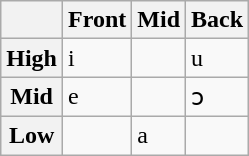<table class="wikitable">
<tr>
<th></th>
<th>Front</th>
<th>Mid</th>
<th>Back</th>
</tr>
<tr>
<th><strong>High</strong></th>
<td>i</td>
<td></td>
<td>u</td>
</tr>
<tr>
<th><strong>Mid</strong></th>
<td>e</td>
<td></td>
<td>ɔ</td>
</tr>
<tr>
<th><strong>Low</strong></th>
<td></td>
<td>a</td>
<td></td>
</tr>
</table>
